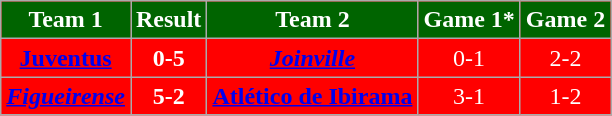<table class="wikitable" style="text-align:center; color:white; background:#ff0000">
<tr>
<th style="background:#006400">Team 1</th>
<th style="background:#006400">Result</th>
<th style="background:#006400">Team 2</th>
<th style="background:#006400">Game 1*</th>
<th style="background:#006400">Game 2</th>
</tr>
<tr>
<td><strong><a href='#'><span>Juventus</span></a></strong></td>
<td><strong>0-5</strong></td>
<td><strong><em><a href='#'><span>Joinville</span></a></em></strong></td>
<td>0-1</td>
<td>2-2</td>
</tr>
<tr>
<td><strong><em><a href='#'><span>Figueirense</span></a></em></strong></td>
<td><strong>5-2</strong></td>
<td><strong><a href='#'><span>Atlético de Ibirama</span></a></strong></td>
<td>3-1</td>
<td>1-2</td>
</tr>
</table>
